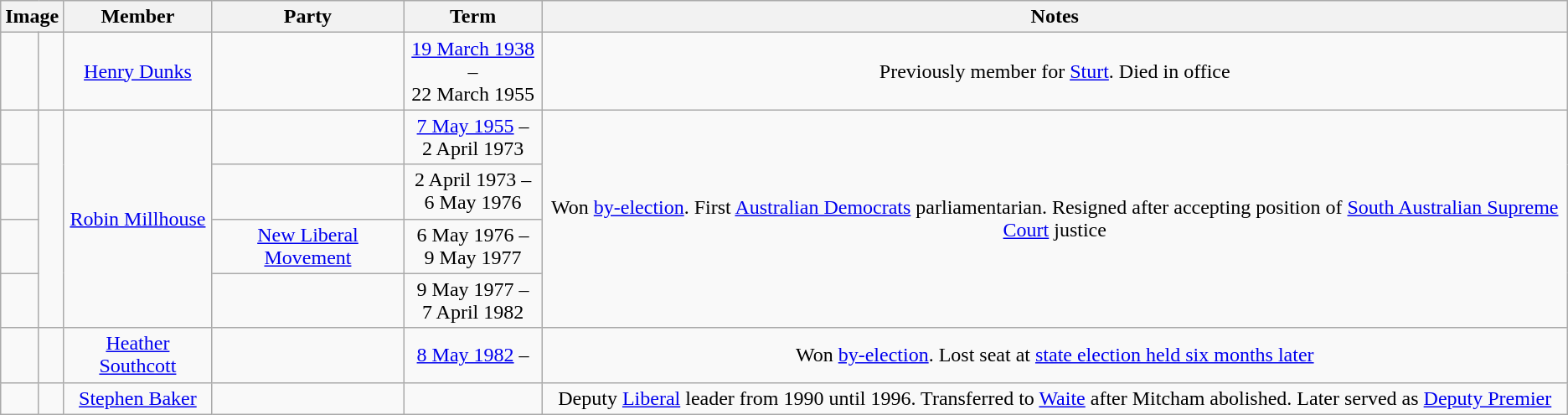<table class="wikitable" style="text-align:center">
<tr>
<th colspan=2>Image</th>
<th>Member</th>
<th>Party</th>
<th>Term</th>
<th>Notes</th>
</tr>
<tr>
<td> </td>
<td></td>
<td><a href='#'>Henry Dunks</a><br></td>
<td></td>
<td><a href='#'>19 March 1938</a> –<br> 22 March 1955</td>
<td>Previously member for <a href='#'>Sturt</a>. Died in office</td>
</tr>
<tr>
<td> </td>
<td rowspan=4></td>
<td rowspan=4><a href='#'>Robin Millhouse</a><br></td>
<td></td>
<td><a href='#'>7 May 1955</a> –<br> 2 April 1973</td>
<td rowspan=4>Won <a href='#'>by-election</a>. First <a href='#'>Australian Democrats</a> parliamentarian. Resigned after accepting position of <a href='#'>South Australian Supreme Court</a> justice</td>
</tr>
<tr>
<td> </td>
<td></td>
<td>2 April 1973 –<br> 6 May 1976</td>
</tr>
<tr>
<td> </td>
<td><a href='#'>New Liberal Movement</a></td>
<td>6 May 1976 –<br> 9 May 1977</td>
</tr>
<tr>
<td> </td>
<td></td>
<td>9 May 1977 –<br> 7 April 1982</td>
</tr>
<tr>
<td> </td>
<td></td>
<td><a href='#'>Heather Southcott</a><br></td>
<td></td>
<td><a href='#'>8 May 1982</a> –<br> </td>
<td>Won <a href='#'>by-election</a>. Lost seat at <a href='#'>state election held six months later</a></td>
</tr>
<tr>
<td> </td>
<td></td>
<td><a href='#'>Stephen Baker</a><br></td>
<td></td>
<td><br> </td>
<td>Deputy <a href='#'>Liberal</a> leader from 1990 until 1996. Transferred to <a href='#'>Waite</a> after Mitcham abolished. Later served as <a href='#'>Deputy Premier</a></td>
</tr>
</table>
